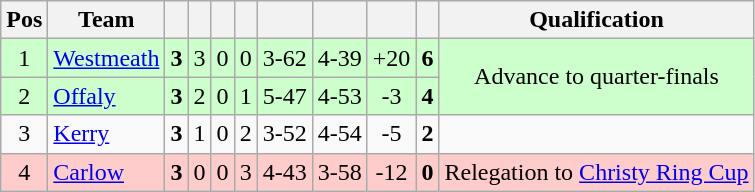<table class="wikitable" style="text-align:center">
<tr>
<th>Pos</th>
<th>Team</th>
<th></th>
<th></th>
<th></th>
<th></th>
<th></th>
<th></th>
<th></th>
<th></th>
<th>Qualification</th>
</tr>
<tr style="background:#ccffcc">
<td>1</td>
<td align=left> <a href='#'>Westmeath</a></td>
<td><strong>3</strong></td>
<td>3</td>
<td>0</td>
<td>0</td>
<td>3-62</td>
<td>4-39</td>
<td>+20</td>
<td><strong>6</strong></td>
<td rowspan="2">Advance to quarter-finals</td>
</tr>
<tr style="background:#ccffcc">
<td>2</td>
<td align=left> <a href='#'>Offaly</a></td>
<td><strong>3</strong></td>
<td>2</td>
<td>0</td>
<td>1</td>
<td>5-47</td>
<td>4-53</td>
<td>-3</td>
<td><strong>4</strong></td>
</tr>
<tr>
<td>3</td>
<td align=left> <a href='#'>Kerry</a></td>
<td><strong>3</strong></td>
<td>1</td>
<td>0</td>
<td>2</td>
<td>3-52</td>
<td>4-54</td>
<td>-5</td>
<td><strong>2</strong></td>
<td></td>
</tr>
<tr style="background:#ffcccc">
<td>4</td>
<td align=left> <a href='#'>Carlow</a></td>
<td><strong>3</strong></td>
<td>0</td>
<td>0</td>
<td>3</td>
<td>4-43</td>
<td>3-58</td>
<td>-12</td>
<td><strong>0</strong></td>
<td>Relegation to <a href='#'>Christy Ring Cup</a></td>
</tr>
</table>
